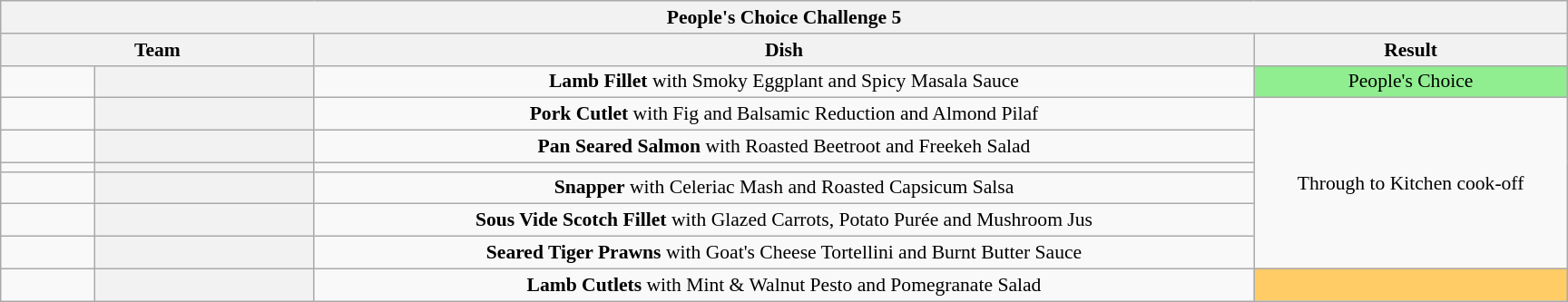<table class="wikitable plainrowheaders" style="margin:1em auto; text-align:center; font-size:90%; width:80em;">
<tr>
<th colspan="4" >People's Choice Challenge 5</th>
</tr>
<tr>
<th style="width:20%;" colspan="2">Team</th>
<th style="width:60%;">Dish</th>
<th style="width:20%;">Result</th>
</tr>
<tr>
<td></td>
<th style="width:14%;"></th>
<td><strong>Lamb Fillet</strong> with Smoky Eggplant and Spicy Masala Sauce</td>
<td style="background:lightgreen">People's Choice</td>
</tr>
<tr>
<td></td>
<th></th>
<td><strong>Pork Cutlet</strong> with Fig and Balsamic Reduction and Almond Pilaf</td>
<td rowspan="6">Through to Kitchen cook-off</td>
</tr>
<tr>
<td></td>
<th></th>
<td><strong>Pan Seared Salmon</strong> with Roasted Beetroot and Freekeh Salad</td>
</tr>
<tr>
<td></td>
<th></th>
<td></td>
</tr>
<tr>
<td></td>
<th></th>
<td><strong>Snapper</strong> with Celeriac Mash and Roasted Capsicum Salsa</td>
</tr>
<tr>
<td></td>
<th></th>
<td><strong>Sous Vide Scotch Fillet</strong> with Glazed Carrots, Potato Purée and Mushroom Jus</td>
</tr>
<tr>
<td></td>
<th></th>
<td><strong>Seared Tiger Prawns</strong> with Goat's Cheese Tortellini and Burnt Butter Sauce</td>
</tr>
<tr>
<td></td>
<th></th>
<td><strong>Lamb Cutlets</strong> with Mint & Walnut Pesto and Pomegranate Salad</td>
<td style="background:#fc6;"></td>
</tr>
</table>
